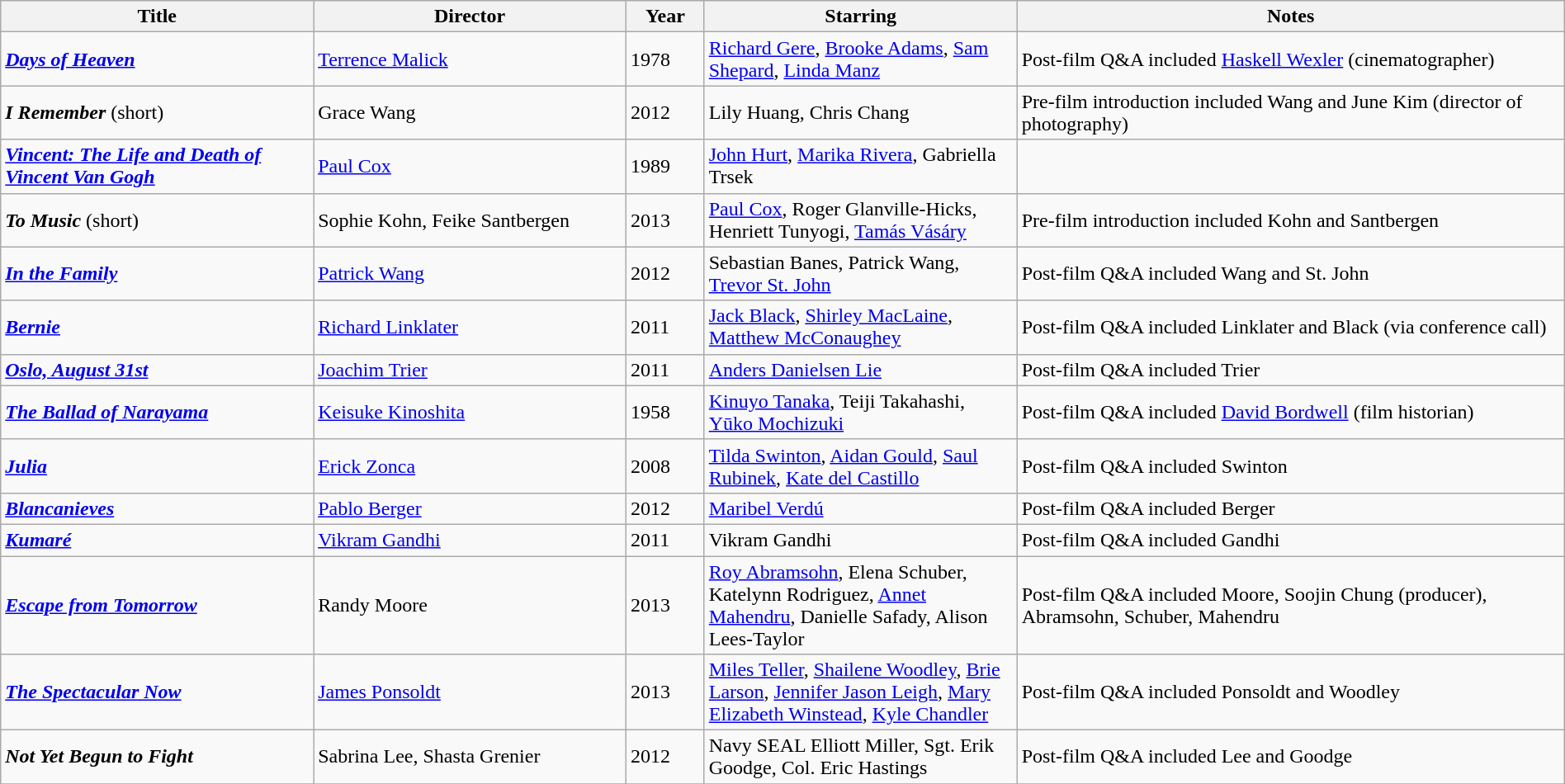<table class="wikitable sortable" style="width:100%;">
<tr>
<th style="width:20%;">Title</th>
<th style="width:20%;">Director</th>
<th style="width:5%;">Year</th>
<th style="width:20%;">Starring</th>
<th style="width:35%;">Notes</th>
</tr>
<tr>
<td><strong><em><a href='#'>Days of Heaven</a></em></strong></td>
<td><a href='#'>Terrence Malick</a></td>
<td>1978</td>
<td><a href='#'>Richard Gere</a>, <a href='#'>Brooke Adams</a>, <a href='#'>Sam Shepard</a>, <a href='#'>Linda Manz</a></td>
<td>Post-film Q&A included <a href='#'>Haskell Wexler</a> (cinematographer)</td>
</tr>
<tr>
<td><strong><em>I Remember</em></strong> (short)</td>
<td>Grace Wang</td>
<td>2012</td>
<td>Lily Huang, Chris Chang</td>
<td>Pre-film introduction included Wang and June Kim (director of photography)</td>
</tr>
<tr>
<td><strong><em><a href='#'>Vincent: The Life and Death of Vincent Van Gogh</a></em></strong></td>
<td><a href='#'>Paul Cox</a></td>
<td>1989</td>
<td><a href='#'>John Hurt</a>, <a href='#'>Marika Rivera</a>, Gabriella Trsek</td>
<td></td>
</tr>
<tr>
<td><strong><em>To Music</em></strong> (short)</td>
<td>Sophie Kohn, Feike Santbergen</td>
<td>2013</td>
<td><a href='#'>Paul Cox</a>, Roger Glanville-Hicks, Henriett Tunyogi, <a href='#'>Tamás Vásáry</a></td>
<td>Pre-film introduction included Kohn and Santbergen</td>
</tr>
<tr>
<td><strong><em><a href='#'>In the Family</a></em></strong></td>
<td><a href='#'>Patrick Wang</a></td>
<td>2012</td>
<td>Sebastian Banes, Patrick Wang, <a href='#'>Trevor St. John</a></td>
<td>Post-film Q&A included Wang and St. John</td>
</tr>
<tr>
<td><strong><em><a href='#'>Bernie</a></em></strong></td>
<td><a href='#'>Richard Linklater</a></td>
<td>2011</td>
<td><a href='#'>Jack Black</a>, <a href='#'>Shirley MacLaine</a>, <a href='#'>Matthew McConaughey</a></td>
<td>Post-film Q&A included Linklater and Black (via conference call)</td>
</tr>
<tr>
<td><strong><em><a href='#'>Oslo, August 31st</a></em></strong></td>
<td><a href='#'>Joachim Trier</a></td>
<td>2011</td>
<td><a href='#'>Anders Danielsen Lie</a></td>
<td>Post-film Q&A included Trier</td>
</tr>
<tr>
<td><strong><em><a href='#'>The Ballad of Narayama</a></em></strong></td>
<td><a href='#'>Keisuke Kinoshita</a></td>
<td>1958</td>
<td><a href='#'>Kinuyo Tanaka</a>, Teiji Takahashi, <a href='#'>Yūko Mochizuki</a></td>
<td>Post-film Q&A included <a href='#'>David Bordwell</a> (film historian)</td>
</tr>
<tr>
<td><strong><em><a href='#'>Julia</a></em></strong></td>
<td><a href='#'>Erick Zonca</a></td>
<td>2008</td>
<td><a href='#'>Tilda Swinton</a>, <a href='#'>Aidan Gould</a>, <a href='#'>Saul Rubinek</a>, <a href='#'>Kate del Castillo</a></td>
<td>Post-film Q&A included Swinton</td>
</tr>
<tr>
<td><strong><em><a href='#'>Blancanieves</a></em></strong></td>
<td><a href='#'>Pablo Berger</a></td>
<td>2012</td>
<td><a href='#'>Maribel Verdú</a></td>
<td>Post-film Q&A included Berger</td>
</tr>
<tr>
<td><strong><em><a href='#'>Kumaré</a></em></strong></td>
<td><a href='#'>Vikram Gandhi</a></td>
<td>2011</td>
<td>Vikram Gandhi</td>
<td>Post-film Q&A included Gandhi</td>
</tr>
<tr>
<td><strong><em><a href='#'>Escape from Tomorrow</a></em></strong></td>
<td>Randy Moore</td>
<td>2013</td>
<td><a href='#'>Roy Abramsohn</a>, Elena Schuber, Katelynn Rodriguez, <a href='#'>Annet Mahendru</a>, Danielle Safady, Alison Lees-Taylor</td>
<td>Post-film Q&A included Moore, Soojin Chung (producer), Abramsohn, Schuber, Mahendru</td>
</tr>
<tr>
<td><strong><em><a href='#'>The Spectacular Now</a></em></strong></td>
<td><a href='#'>James Ponsoldt</a></td>
<td>2013</td>
<td><a href='#'>Miles Teller</a>, <a href='#'>Shailene Woodley</a>, <a href='#'>Brie Larson</a>, <a href='#'>Jennifer Jason Leigh</a>, <a href='#'>Mary Elizabeth Winstead</a>, <a href='#'>Kyle Chandler</a></td>
<td>Post-film Q&A included Ponsoldt and Woodley</td>
</tr>
<tr>
<td><strong><em>Not Yet Begun to Fight</em></strong></td>
<td>Sabrina Lee, Shasta Grenier</td>
<td>2012</td>
<td>Navy SEAL Elliott Miller, Sgt. Erik Goodge, Col. Eric Hastings</td>
<td>Post-film Q&A included Lee and Goodge</td>
</tr>
<tr>
</tr>
</table>
